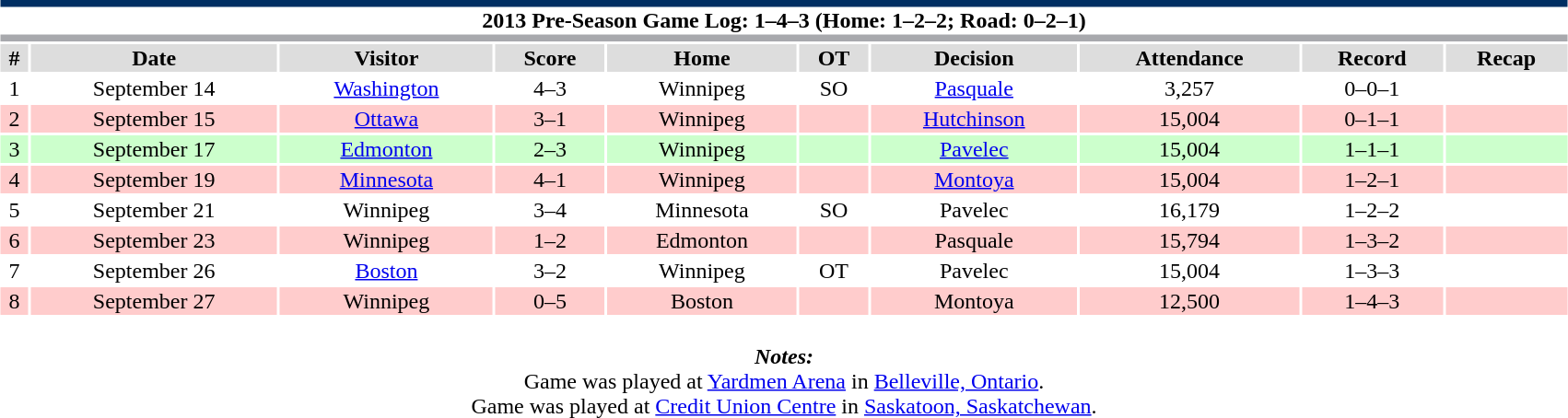<table class="toccolours collapsible collapsed"  style="width:90%; clear:both; margin:1.5em auto; text-align:center;">
<tr>
<th colspan=10 style="background:#fff; border-top:#002e62 5px solid; border-bottom:#a8a9ad 5px solid;">2013 Pre-Season Game Log: 1–4–3 (Home: 1–2–2; Road: 0–2–1)</th>
</tr>
<tr style="text-align:center; background:#ddd;">
<th>#</th>
<th>Date</th>
<th>Visitor</th>
<th>Score</th>
<th>Home</th>
<th>OT</th>
<th>Decision</th>
<th>Attendance</th>
<th>Record</th>
<th>Recap</th>
</tr>
<tr style="text-align:center; background:#fff;">
<td>1</td>
<td>September 14</td>
<td><a href='#'>Washington</a></td>
<td>4–3</td>
<td>Winnipeg</td>
<td>SO</td>
<td><a href='#'>Pasquale</a></td>
<td>3,257</td>
<td>0–0–1</td>
<td></td>
</tr>
<tr style="text-align:center; background:#fcc;">
<td>2</td>
<td>September 15</td>
<td><a href='#'>Ottawa</a></td>
<td>3–1</td>
<td>Winnipeg</td>
<td></td>
<td><a href='#'>Hutchinson</a></td>
<td>15,004</td>
<td>0–1–1</td>
<td></td>
</tr>
<tr style="text-align:center; background:#cfc;">
<td>3</td>
<td>September 17</td>
<td><a href='#'>Edmonton</a></td>
<td>2–3</td>
<td>Winnipeg</td>
<td></td>
<td><a href='#'>Pavelec</a></td>
<td>15,004</td>
<td>1–1–1</td>
<td></td>
</tr>
<tr style="text-align:center; background:#fcc;">
<td>4</td>
<td>September 19</td>
<td><a href='#'>Minnesota</a></td>
<td>4–1</td>
<td>Winnipeg</td>
<td></td>
<td><a href='#'>Montoya</a></td>
<td>15,004</td>
<td>1–2–1</td>
<td></td>
</tr>
<tr style="text-align:center; background:#fff;">
<td>5</td>
<td>September 21</td>
<td>Winnipeg</td>
<td>3–4</td>
<td>Minnesota</td>
<td>SO</td>
<td>Pavelec</td>
<td>16,179</td>
<td>1–2–2</td>
<td></td>
</tr>
<tr style="text-align:center; background:#fcc;">
<td>6</td>
<td>September 23</td>
<td>Winnipeg</td>
<td>1–2</td>
<td>Edmonton</td>
<td></td>
<td>Pasquale</td>
<td>15,794</td>
<td>1–3–2</td>
<td></td>
</tr>
<tr style="text-align:center; background:#fff;">
<td>7</td>
<td>September 26</td>
<td><a href='#'>Boston</a></td>
<td>3–2</td>
<td>Winnipeg</td>
<td>OT</td>
<td>Pavelec</td>
<td>15,004</td>
<td>1–3–3</td>
<td></td>
</tr>
<tr style="text-align:center; background:#fcc;">
<td>8</td>
<td>September 27</td>
<td>Winnipeg</td>
<td>0–5</td>
<td>Boston</td>
<td></td>
<td>Montoya</td>
<td>12,500</td>
<td>1–4–3</td>
<td></td>
</tr>
<tr>
<td colspan="10" style="text-align:center;"><br><strong><em>Notes:</em></strong><br>
Game was played at <a href='#'>Yardmen Arena</a> in <a href='#'>Belleville, Ontario</a>.<br>
Game was played at <a href='#'>Credit Union Centre</a> in <a href='#'>Saskatoon, Saskatchewan</a>.</td>
</tr>
</table>
